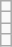<table class="wikitable">
<tr>
<td></td>
</tr>
<tr>
<td></td>
</tr>
<tr>
<td></td>
</tr>
<tr>
<td></td>
</tr>
</table>
